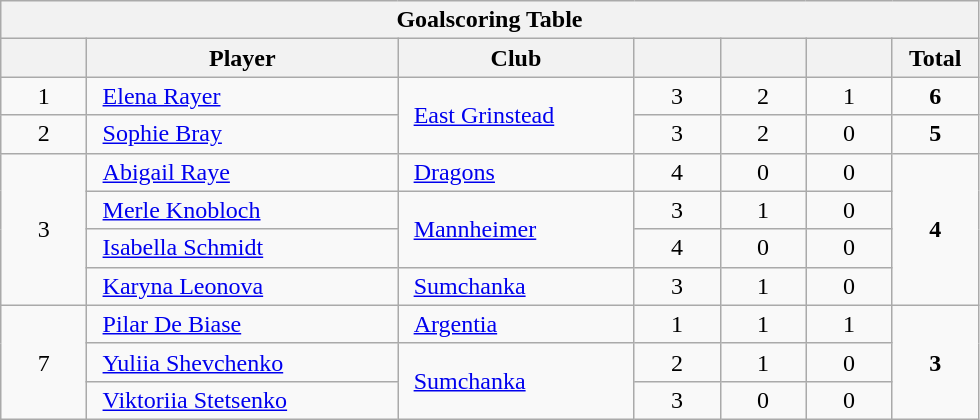<table class="wikitable" style="text-align: center;">
<tr>
<th colspan=9><strong>Goalscoring Table</strong></th>
</tr>
<tr>
<th style="width: 50px;"></th>
<th style="width: 200px;">Player</th>
<th style="width: 150px;">Club</th>
<th style="width: 50px;"></th>
<th style="width: 50px;"></th>
<th style="width: 50px;"></th>
<th style="width: 50px;">Total</th>
</tr>
<tr>
<td>1</td>
<td style="text-align: left; padding-left: 10px;"> <a href='#'>Elena Rayer</a></td>
<td rowspan=2; style="text-align: left; padding-left: 10px;"><a href='#'>East Grinstead</a></td>
<td>3</td>
<td>2</td>
<td>1</td>
<td><strong>6</strong></td>
</tr>
<tr>
<td>2</td>
<td style="text-align: left; padding-left: 10px;"> <a href='#'>Sophie Bray</a></td>
<td>3</td>
<td>2</td>
<td>0</td>
<td><strong>5</strong></td>
</tr>
<tr>
<td rowspan=4>3</td>
<td style="text-align: left; padding-left: 10px;"> <a href='#'>Abigail Raye</a></td>
<td style="text-align: left; padding-left: 10px;"><a href='#'>Dragons</a></td>
<td>4</td>
<td>0</td>
<td>0</td>
<td rowspan=4><strong>4</strong></td>
</tr>
<tr>
<td style="text-align: left; padding-left: 10px;"> <a href='#'>Merle Knobloch</a></td>
<td rowspan=2; style="text-align: left; padding-left: 10px;"><a href='#'>Mannheimer</a></td>
<td>3</td>
<td>1</td>
<td>0</td>
</tr>
<tr>
<td style="text-align: left; padding-left: 10px;"> <a href='#'>Isabella Schmidt</a></td>
<td>4</td>
<td>0</td>
<td>0</td>
</tr>
<tr>
<td style="text-align: left; padding-left: 10px;"> <a href='#'>Karyna Leonova</a></td>
<td style="text-align: left; padding-left: 10px;"><a href='#'>Sumchanka</a></td>
<td>3</td>
<td>1</td>
<td>0</td>
</tr>
<tr>
<td rowspan=3>7</td>
<td style="text-align: left; padding-left: 10px;"> <a href='#'>Pilar De Biase</a></td>
<td style="text-align: left; padding-left: 10px;"><a href='#'>Argentia</a></td>
<td>1</td>
<td>1</td>
<td>1</td>
<td rowspan=3><strong>3</strong></td>
</tr>
<tr>
<td style="text-align: left; padding-left: 10px;"> <a href='#'>Yuliia Shevchenko</a></td>
<td rowspan=2; style="text-align: left; padding-left: 10px;"><a href='#'>Sumchanka</a></td>
<td>2</td>
<td>1</td>
<td>0</td>
</tr>
<tr>
<td style="text-align: left; padding-left: 10px;"> <a href='#'>Viktoriia Stetsenko</a></td>
<td>3</td>
<td>0</td>
<td>0</td>
</tr>
</table>
